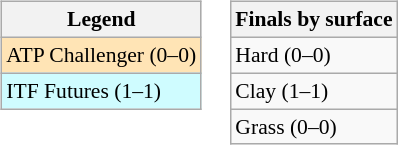<table>
<tr valign=top>
<td><br><table class=wikitable style=font-size:90%>
<tr>
<th>Legend</th>
</tr>
<tr bgcolor=moccasin>
<td>ATP Challenger (0–0)</td>
</tr>
<tr bgcolor=cffcff>
<td>ITF Futures (1–1)</td>
</tr>
</table>
</td>
<td><br><table class=wikitable style=font-size:90%>
<tr>
<th>Finals by surface</th>
</tr>
<tr>
<td>Hard (0–0)</td>
</tr>
<tr>
<td>Clay (1–1)</td>
</tr>
<tr>
<td>Grass (0–0)</td>
</tr>
</table>
</td>
</tr>
</table>
